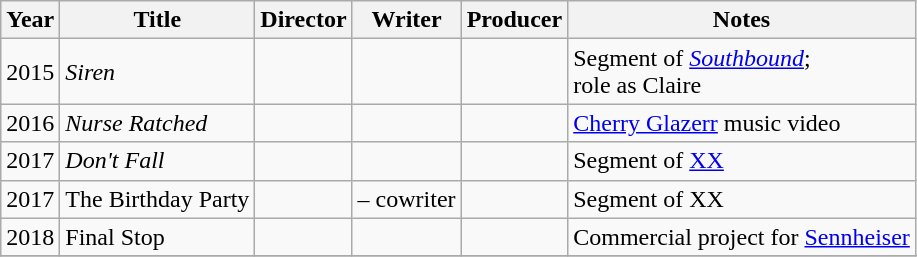<table class="wikitable">
<tr>
<th>Year</th>
<th>Title</th>
<th>Director</th>
<th>Writer</th>
<th>Producer</th>
<th>Notes</th>
</tr>
<tr>
<td>2015</td>
<td><em>Siren</em></td>
<td></td>
<td></td>
<td></td>
<td>Segment of <em><a href='#'>Southbound</a></em>;<br>role as Claire</td>
</tr>
<tr>
<td>2016</td>
<td><em>Nurse Ratched</em></td>
<td></td>
<td></td>
<td></td>
<td><a href='#'>Cherry Glazerr</a> music video</td>
</tr>
<tr>
<td>2017</td>
<td><em>Don't Fall</td>
<td></td>
<td></td>
<td></td>
<td>Segment of </em><a href='#'>XX</a><em></td>
</tr>
<tr>
<td>2017</td>
<td></em>The Birthday Party<em></td>
<td></td>
<td> – cowriter</td>
<td></td>
<td>Segment of </em>XX<em></td>
</tr>
<tr>
<td>2018</td>
<td></em>Final Stop<em></td>
<td></td>
<td></td>
<td></td>
<td>Commercial project for <a href='#'>Sennheiser</a></td>
</tr>
<tr>
</tr>
</table>
